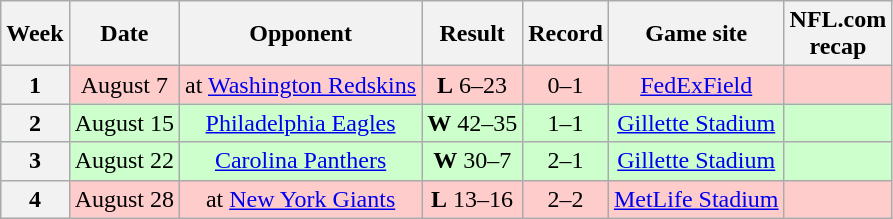<table class="wikitable" style="align=center">
<tr>
<th>Week</th>
<th>Date</th>
<th>Opponent</th>
<th>Result</th>
<th>Record</th>
<th>Game site</th>
<th>NFL.com<br>recap</th>
</tr>
<tr style="background:#fcc; text-align:center;">
<th>1</th>
<td>August 7</td>
<td>at <a href='#'>Washington Redskins</a></td>
<td><strong>L</strong> 6–23</td>
<td>0–1</td>
<td><a href='#'>FedExField</a></td>
<td></td>
</tr>
<tr style="background:#cfc; text-align:center;">
<th>2</th>
<td>August 15</td>
<td><a href='#'>Philadelphia Eagles</a></td>
<td><strong>W</strong> 42–35</td>
<td>1–1</td>
<td><a href='#'>Gillette Stadium</a></td>
<td></td>
</tr>
<tr style="background:#cfc; text-align:center;">
<th>3</th>
<td>August 22</td>
<td><a href='#'>Carolina Panthers</a></td>
<td><strong>W</strong> 30–7</td>
<td>2–1</td>
<td><a href='#'>Gillette Stadium</a></td>
<td></td>
</tr>
<tr style="background:#fcc; text-align:center;">
<th>4</th>
<td>August 28</td>
<td>at <a href='#'>New York Giants</a></td>
<td><strong>L</strong> 13–16</td>
<td>2–2</td>
<td><a href='#'>MetLife Stadium</a></td>
<td></td>
</tr>
</table>
